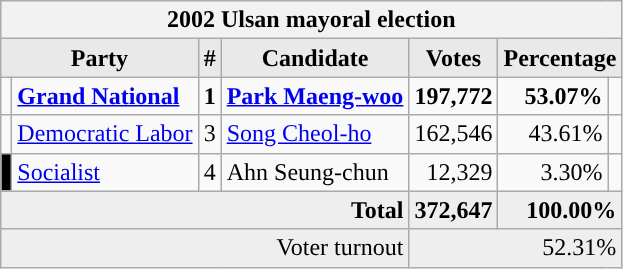<table class="wikitable">
<tr>
<th colspan="7">2002 Ulsan mayoral election</th>
</tr>
<tr>
<th style="background-color:#E9E9E9" colspan=2>Party</th>
<th style="background-color:#E9E9E9">#</th>
<th style="background-color:#E9E9E9">Candidate</th>
<th style="background-color:#E9E9E9">Votes</th>
<th style="background-color:#E9E9E9" colspan=2>Percentage</th>
</tr>
<tr style="font-weight:bold">
<td></td>
<td align=left><a href='#'>Grand National</a></td>
<td align=center>1</td>
<td align=left><a href='#'>Park Maeng-woo</a></td>
<td align=right>197,772</td>
<td align=right>53.07%</td>
<td align=right></td>
</tr>
<tr>
<td></td>
<td align=left><a href='#'>Democratic Labor</a></td>
<td align=center>3</td>
<td align=left><a href='#'>Song Cheol-ho</a></td>
<td align=right>162,546</td>
<td align=right>43.61%</td>
<td align=right></td>
</tr>
<tr>
<td bgcolor="black"></td>
<td align=left><a href='#'>Socialist</a></td>
<td align=center>4</td>
<td align=left>Ahn Seung-chun</td>
<td align=right>12,329</td>
<td align=right>3.30%</td>
<td align=right></td>
</tr>
<tr bgcolor="#EEEEEE" style="font-weight:bold">
<td colspan="4" align=right>Total</td>
<td align=right>372,647</td>
<td align=right colspan=2>100.00%</td>
</tr>
<tr bgcolor="#EEEEEE">
<td colspan="4" align="right">Voter turnout</td>
<td colspan="3" align="right">52.31%</td>
</tr>
</table>
